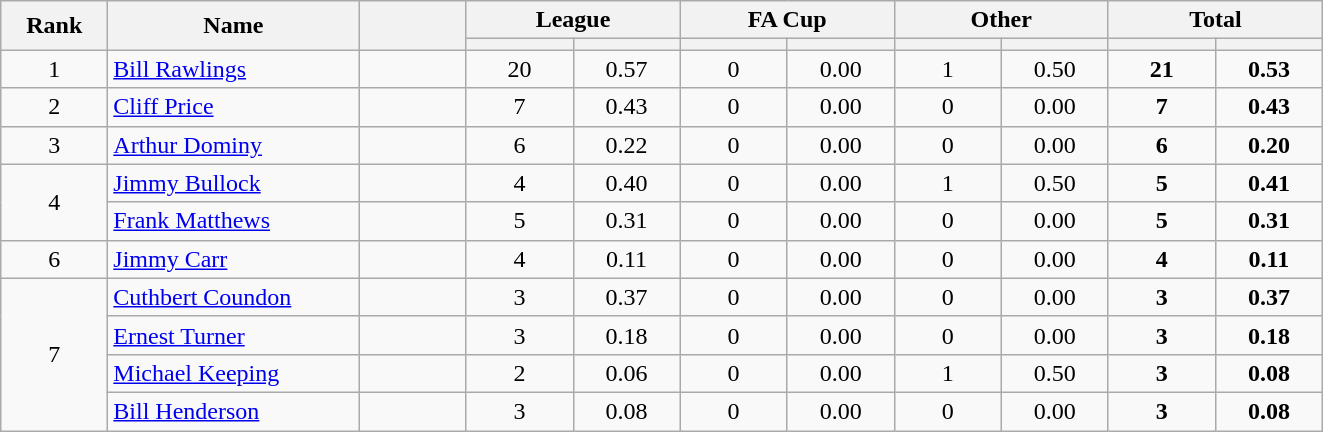<table class="wikitable plainrowheaders" style="text-align:center;">
<tr>
<th scope="col" rowspan="2" style="width:4em;">Rank</th>
<th scope="col" rowspan="2" style="width:10em;">Name</th>
<th scope="col" rowspan="2" style="width:4em;"></th>
<th scope="col" colspan="2">League</th>
<th scope="col" colspan="2">FA Cup</th>
<th scope="col" colspan="2">Other</th>
<th scope="col" colspan="2">Total</th>
</tr>
<tr>
<th scope="col" style="width:4em;"></th>
<th scope="col" style="width:4em;"></th>
<th scope="col" style="width:4em;"></th>
<th scope="col" style="width:4em;"></th>
<th scope="col" style="width:4em;"></th>
<th scope="col" style="width:4em;"></th>
<th scope="col" style="width:4em;"></th>
<th scope="col" style="width:4em;"></th>
</tr>
<tr>
<td>1</td>
<td align="left"><a href='#'>Bill Rawlings</a></td>
<td></td>
<td>20</td>
<td>0.57</td>
<td>0</td>
<td>0.00</td>
<td>1</td>
<td>0.50</td>
<td><strong>21</strong></td>
<td><strong>0.53</strong></td>
</tr>
<tr>
<td>2</td>
<td align="left"><a href='#'>Cliff Price</a></td>
<td></td>
<td>7</td>
<td>0.43</td>
<td>0</td>
<td>0.00</td>
<td>0</td>
<td>0.00</td>
<td><strong>7</strong></td>
<td><strong>0.43</strong></td>
</tr>
<tr>
<td>3</td>
<td align="left"><a href='#'>Arthur Dominy</a></td>
<td></td>
<td>6</td>
<td>0.22</td>
<td>0</td>
<td>0.00</td>
<td>0</td>
<td>0.00</td>
<td><strong>6</strong></td>
<td><strong>0.20</strong></td>
</tr>
<tr>
<td rowspan="2">4</td>
<td align="left"><a href='#'>Jimmy Bullock</a></td>
<td></td>
<td>4</td>
<td>0.40</td>
<td>0</td>
<td>0.00</td>
<td>1</td>
<td>0.50</td>
<td><strong>5</strong></td>
<td><strong>0.41</strong></td>
</tr>
<tr>
<td align="left"><a href='#'>Frank Matthews</a></td>
<td></td>
<td>5</td>
<td>0.31</td>
<td>0</td>
<td>0.00</td>
<td>0</td>
<td>0.00</td>
<td><strong>5</strong></td>
<td><strong>0.31</strong></td>
</tr>
<tr>
<td>6</td>
<td align="left"><a href='#'>Jimmy Carr</a></td>
<td></td>
<td>4</td>
<td>0.11</td>
<td>0</td>
<td>0.00</td>
<td>0</td>
<td>0.00</td>
<td><strong>4</strong></td>
<td><strong>0.11</strong></td>
</tr>
<tr>
<td rowspan="4">7</td>
<td align="left"><a href='#'>Cuthbert Coundon</a></td>
<td></td>
<td>3</td>
<td>0.37</td>
<td>0</td>
<td>0.00</td>
<td>0</td>
<td>0.00</td>
<td><strong>3</strong></td>
<td><strong>0.37</strong></td>
</tr>
<tr>
<td align="left"><a href='#'>Ernest Turner</a></td>
<td></td>
<td>3</td>
<td>0.18</td>
<td>0</td>
<td>0.00</td>
<td>0</td>
<td>0.00</td>
<td><strong>3</strong></td>
<td><strong>0.18</strong></td>
</tr>
<tr>
<td align="left"><a href='#'>Michael Keeping</a></td>
<td></td>
<td>2</td>
<td>0.06</td>
<td>0</td>
<td>0.00</td>
<td>1</td>
<td>0.50</td>
<td><strong>3</strong></td>
<td><strong>0.08</strong></td>
</tr>
<tr>
<td align="left"><a href='#'>Bill Henderson</a></td>
<td></td>
<td>3</td>
<td>0.08</td>
<td>0</td>
<td>0.00</td>
<td>0</td>
<td>0.00</td>
<td><strong>3</strong></td>
<td><strong>0.08</strong></td>
</tr>
</table>
